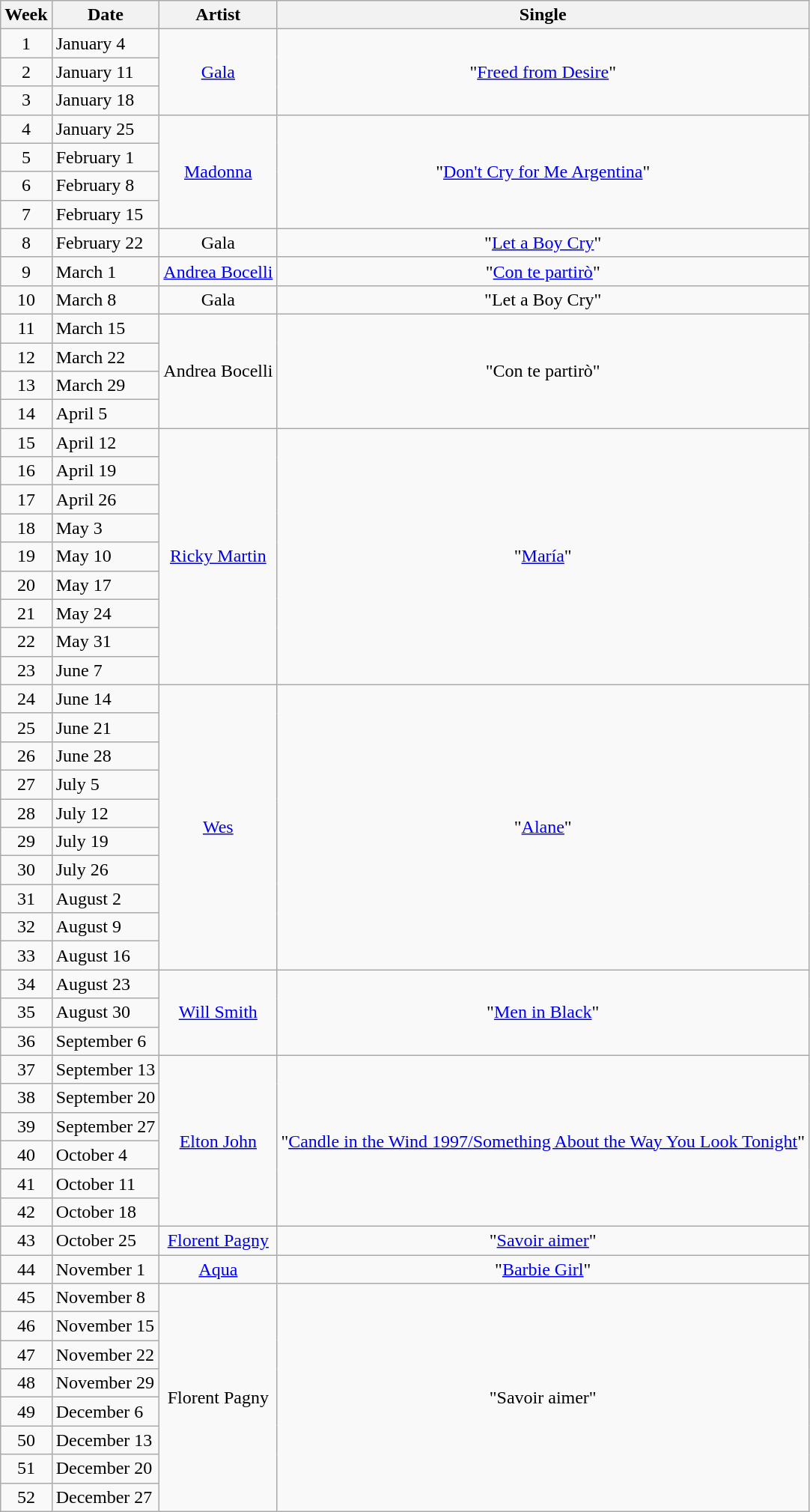<table class="wikitable">
<tr>
<th>Week</th>
<th>Date</th>
<th>Artist</th>
<th>Single</th>
</tr>
<tr>
<td style="text-align: center;">1</td>
<td>January 4</td>
<td rowspan="3" style="text-align: center;"><a href='#'>Gala</a></td>
<td rowspan="3" style="text-align: center;">"<a href='#'>Freed from Desire</a>"</td>
</tr>
<tr>
<td style="text-align: center;">2</td>
<td>January 11</td>
</tr>
<tr>
<td style="text-align: center;">3</td>
<td>January 18</td>
</tr>
<tr>
<td style="text-align: center;">4</td>
<td>January 25</td>
<td rowspan="4" style="text-align: center;"><a href='#'>Madonna</a></td>
<td rowspan="4" style="text-align: center;">"<a href='#'>Don't Cry for Me Argentina</a>"</td>
</tr>
<tr>
<td style="text-align: center;">5</td>
<td>February 1</td>
</tr>
<tr>
<td style="text-align: center;">6</td>
<td>February 8</td>
</tr>
<tr>
<td style="text-align: center;">7</td>
<td>February 15</td>
</tr>
<tr>
<td style="text-align: center;">8</td>
<td>February 22</td>
<td style="text-align: center;">Gala</td>
<td style="text-align: center;">"<a href='#'>Let a Boy Cry</a>"</td>
</tr>
<tr>
<td style="text-align: center;">9</td>
<td>March 1</td>
<td style="text-align: center;"><a href='#'>Andrea Bocelli</a></td>
<td style="text-align: center;">"<a href='#'>Con te partirò</a>"</td>
</tr>
<tr>
<td style="text-align: center;">10</td>
<td>March 8</td>
<td style="text-align: center;">Gala</td>
<td style="text-align: center;">"Let a Boy Cry"</td>
</tr>
<tr>
<td style="text-align: center;">11</td>
<td>March 15</td>
<td rowspan="4" style="text-align: center;">Andrea Bocelli</td>
<td rowspan="4" style="text-align: center;">"Con te partirò"</td>
</tr>
<tr>
<td style="text-align: center;">12</td>
<td>March 22</td>
</tr>
<tr>
<td style="text-align: center;">13</td>
<td>March 29</td>
</tr>
<tr>
<td style="text-align: center;">14</td>
<td>April 5</td>
</tr>
<tr>
<td style="text-align: center;">15</td>
<td>April 12</td>
<td rowspan="9" style="text-align: center;"><a href='#'>Ricky Martin</a></td>
<td rowspan="9" style="text-align: center;">"<a href='#'>María</a>"</td>
</tr>
<tr>
<td style="text-align: center;">16</td>
<td>April 19</td>
</tr>
<tr>
<td style="text-align: center;">17</td>
<td>April 26</td>
</tr>
<tr>
<td style="text-align: center;">18</td>
<td>May 3</td>
</tr>
<tr>
<td style="text-align: center;">19</td>
<td>May 10</td>
</tr>
<tr>
<td style="text-align: center;">20</td>
<td>May 17</td>
</tr>
<tr>
<td style="text-align: center;">21</td>
<td>May 24</td>
</tr>
<tr>
<td style="text-align: center;">22</td>
<td>May 31</td>
</tr>
<tr>
<td style="text-align: center;">23</td>
<td>June 7</td>
</tr>
<tr>
<td style="text-align: center;">24</td>
<td>June 14</td>
<td rowspan="10" style="text-align: center;"><a href='#'>Wes</a></td>
<td rowspan="10" style="text-align: center;">"<a href='#'>Alane</a>"</td>
</tr>
<tr>
<td style="text-align: center;">25</td>
<td>June 21</td>
</tr>
<tr>
<td style="text-align: center;">26</td>
<td>June 28</td>
</tr>
<tr>
<td style="text-align: center;">27</td>
<td>July 5</td>
</tr>
<tr>
<td style="text-align: center;">28</td>
<td>July 12</td>
</tr>
<tr>
<td style="text-align: center;">29</td>
<td>July 19</td>
</tr>
<tr>
<td style="text-align: center;">30</td>
<td>July 26</td>
</tr>
<tr>
<td style="text-align: center;">31</td>
<td>August 2</td>
</tr>
<tr>
<td style="text-align: center;">32</td>
<td>August 9</td>
</tr>
<tr>
<td style="text-align: center;">33</td>
<td>August 16</td>
</tr>
<tr>
<td style="text-align: center;">34</td>
<td>August 23</td>
<td rowspan="3" style="text-align: center;"><a href='#'>Will Smith</a></td>
<td rowspan="3" style="text-align: center;">"<a href='#'>Men in Black</a>"</td>
</tr>
<tr>
<td style="text-align: center;">35</td>
<td>August 30</td>
</tr>
<tr>
<td style="text-align: center;">36</td>
<td>September 6</td>
</tr>
<tr>
<td style="text-align: center;">37</td>
<td>September 13</td>
<td rowspan="6" style="text-align: center;"><a href='#'>Elton John</a></td>
<td rowspan="6" style="text-align: center;">"<a href='#'>Candle in the Wind 1997/Something About the Way You Look Tonight</a>"</td>
</tr>
<tr>
<td style="text-align: center;">38</td>
<td>September 20</td>
</tr>
<tr>
<td style="text-align: center;">39</td>
<td>September 27</td>
</tr>
<tr>
<td style="text-align: center;">40</td>
<td>October 4</td>
</tr>
<tr>
<td style="text-align: center;">41</td>
<td>October 11</td>
</tr>
<tr>
<td style="text-align: center;">42</td>
<td>October 18</td>
</tr>
<tr>
<td style="text-align: center;">43</td>
<td>October 25</td>
<td style="text-align: center;"><a href='#'>Florent Pagny</a></td>
<td style="text-align: center;">"<a href='#'>Savoir aimer</a>"</td>
</tr>
<tr>
<td style="text-align: center;">44</td>
<td>November 1</td>
<td style="text-align: center;"><a href='#'>Aqua</a></td>
<td style="text-align: center;">"<a href='#'>Barbie Girl</a>"</td>
</tr>
<tr>
<td style="text-align: center;">45</td>
<td>November 8</td>
<td rowspan="8" style="text-align: center;">Florent Pagny</td>
<td rowspan="8" style="text-align: center;">"Savoir aimer"</td>
</tr>
<tr>
<td style="text-align: center;">46</td>
<td>November 15</td>
</tr>
<tr>
<td style="text-align: center;">47</td>
<td>November 22</td>
</tr>
<tr>
<td style="text-align: center;">48</td>
<td>November 29</td>
</tr>
<tr>
<td style="text-align: center;">49</td>
<td>December 6</td>
</tr>
<tr>
<td style="text-align: center;">50</td>
<td>December 13</td>
</tr>
<tr>
<td style="text-align: center;">51</td>
<td>December 20</td>
</tr>
<tr>
<td style="text-align: center;">52</td>
<td>December 27</td>
</tr>
</table>
